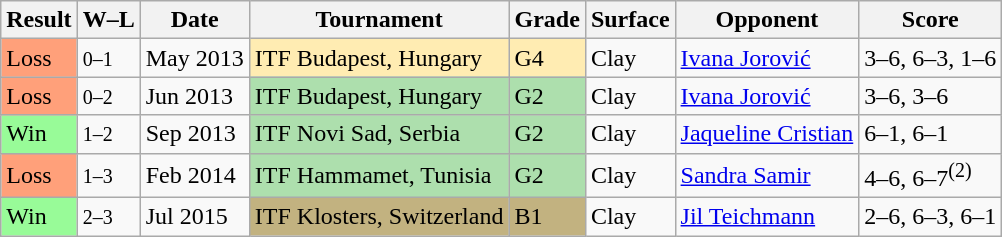<table class="sortable wikitable">
<tr>
<th>Result</th>
<th class=unsortable>W–L</th>
<th>Date</th>
<th>Tournament</th>
<th>Grade</th>
<th>Surface</th>
<th>Opponent</th>
<th class=unsortable>Score</th>
</tr>
<tr>
<td style="background:#ffa07a;">Loss</td>
<td><small>0–1</small></td>
<td>May 2013</td>
<td bgcolor=#ffecb2>ITF Budapest, Hungary</td>
<td bgcolor=#ffecb2>G4</td>
<td>Clay</td>
<td> <a href='#'>Ivana Jorović</a></td>
<td>3–6, 6–3, 1–6</td>
</tr>
<tr>
<td style="background:#ffa07a;">Loss</td>
<td><small>0–2</small></td>
<td>Jun 2013</td>
<td bgcolor=#ADDFAD>ITF Budapest, Hungary</td>
<td bgcolor=#ADDFAD>G2</td>
<td>Clay</td>
<td> <a href='#'>Ivana Jorović</a></td>
<td>3–6, 3–6</td>
</tr>
<tr>
<td bgcolor="98FB98">Win</td>
<td><small>1–2</small></td>
<td>Sep 2013</td>
<td bgcolor=#ADDFAD>ITF Novi Sad, Serbia</td>
<td bgcolor=#ADDFAD>G2</td>
<td>Clay</td>
<td> <a href='#'>Jaqueline Cristian</a></td>
<td>6–1, 6–1</td>
</tr>
<tr>
<td style="background:#ffa07a;">Loss</td>
<td><small>1–3</small></td>
<td>Feb 2014</td>
<td bgcolor=#ADDFAD>ITF Hammamet, Tunisia</td>
<td bgcolor=#ADDFAD>G2</td>
<td>Clay</td>
<td> <a href='#'>Sandra Samir</a></td>
<td>4–6, 6–7<sup>(2)</sup></td>
</tr>
<tr>
<td bgcolor="98FB98">Win</td>
<td><small>2–3</small></td>
<td>Jul 2015</td>
<td bgcolor=#C2B280>ITF Klosters, Switzerland</td>
<td bgcolor=#C2B280>B1</td>
<td>Clay</td>
<td> <a href='#'>Jil Teichmann</a></td>
<td>2–6, 6–3, 6–1</td>
</tr>
</table>
